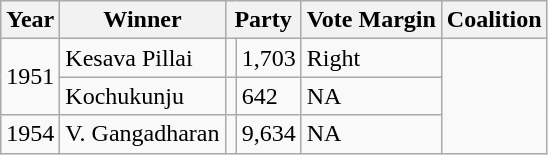<table class="wikitable sortable">
<tr>
<th>Year</th>
<th>Winner</th>
<th colspan="2">Party</th>
<th>Vote Margin</th>
<th>Coalition</th>
</tr>
<tr>
<td rowspan=2>1951</td>
<td>Kesava Pillai</td>
<td></td>
<td>1,703</td>
<td>Right</td>
</tr>
<tr>
<td>Kochukunju</td>
<td></td>
<td>642</td>
<td>NA</td>
</tr>
<tr>
<td>1954</td>
<td>V. Gangadharan</td>
<td></td>
<td>9,634</td>
<td>NA</td>
</tr>
</table>
